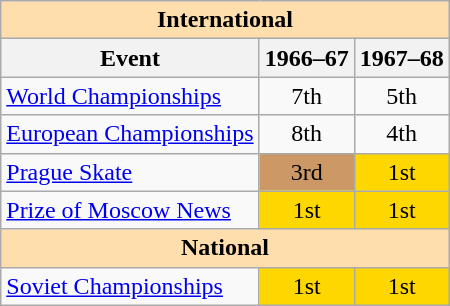<table class="wikitable" style="text-align:center">
<tr>
<th style="background-color: #ffdead; " colspan=3 align=center>International</th>
</tr>
<tr>
<th>Event</th>
<th>1966–67</th>
<th>1967–68</th>
</tr>
<tr>
<td align=left><a href='#'>World Championships</a></td>
<td>7th</td>
<td>5th</td>
</tr>
<tr>
<td align=left><a href='#'>European Championships</a></td>
<td>8th</td>
<td>4th</td>
</tr>
<tr>
<td align=left><a href='#'>Prague Skate</a></td>
<td bgcolor=cc9966>3rd</td>
<td bgcolor=gold>1st</td>
</tr>
<tr>
<td align=left><a href='#'>Prize of Moscow News</a></td>
<td bgcolor=gold>1st</td>
<td bgcolor=gold>1st</td>
</tr>
<tr>
<th style="background-color: #ffdead; " colspan=3 align=center>National</th>
</tr>
<tr>
<td align=left><a href='#'>Soviet Championships</a></td>
<td bgcolor=gold>1st</td>
<td bgcolor=gold>1st</td>
</tr>
</table>
